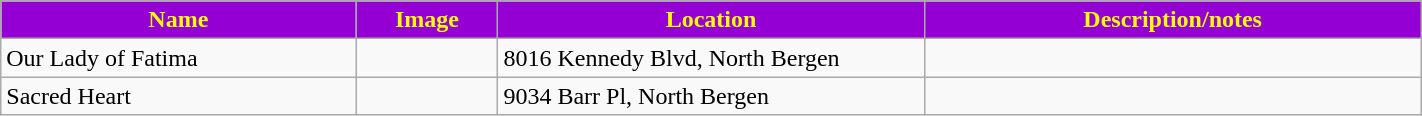<table class="wikitable sortable" style="width:75%">
<tr>
<th style="background:darkviolet; color:yellow;" width="25%"><strong>Name</strong></th>
<th style="background:darkviolet; color:yellow;" width="10%"><strong>Image</strong></th>
<th style="background:darkviolet; color:yellow;" width="30%"><strong>Location</strong></th>
<th style="background:darkviolet; color:yellow;" width="35%"><strong>Description/notes</strong></th>
</tr>
<tr>
<td>Our Lady of Fatima</td>
<td></td>
<td>8016 Kennedy Blvd, North Bergen</td>
<td></td>
</tr>
<tr>
<td>Sacred Heart</td>
<td></td>
<td>9034 Barr Pl, North Bergen</td>
<td></td>
</tr>
</table>
